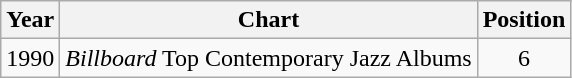<table class="wikitable">
<tr>
<th>Year</th>
<th>Chart</th>
<th>Position</th>
</tr>
<tr>
<td>1990</td>
<td><em>Billboard</em> Top Contemporary Jazz Albums</td>
<td align="center">6</td>
</tr>
</table>
